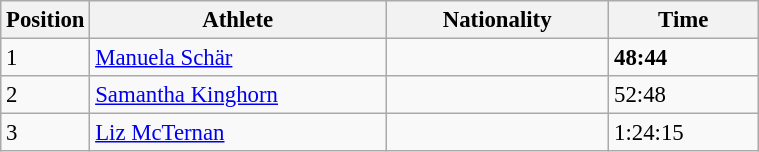<table class="wikitable sortable" border="1"  style="font-size:95%;" width=40%>
<tr>
<th width="10%">Position</th>
<th width="40%">Athlete</th>
<th width="30%">Nationality</th>
<th width="20%">Time</th>
</tr>
<tr>
<td>1</td>
<td><a href='#'>Manuela Schär</a></td>
<td></td>
<td><strong>48:44</strong></td>
</tr>
<tr>
<td>2</td>
<td><a href='#'>Samantha Kinghorn</a></td>
<td></td>
<td>52:48</td>
</tr>
<tr>
<td>3</td>
<td><a href='#'>Liz McTernan</a></td>
<td></td>
<td>1:24:15</td>
</tr>
</table>
